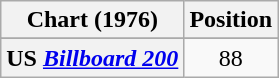<table class="wikitable sortable plainrowheaders" style="text-align:center">
<tr>
<th>Chart (1976)</th>
<th>Position</th>
</tr>
<tr>
</tr>
<tr>
<th scope="row">US <em><a href='#'>Billboard 200</a></em></th>
<td>88</td>
</tr>
</table>
